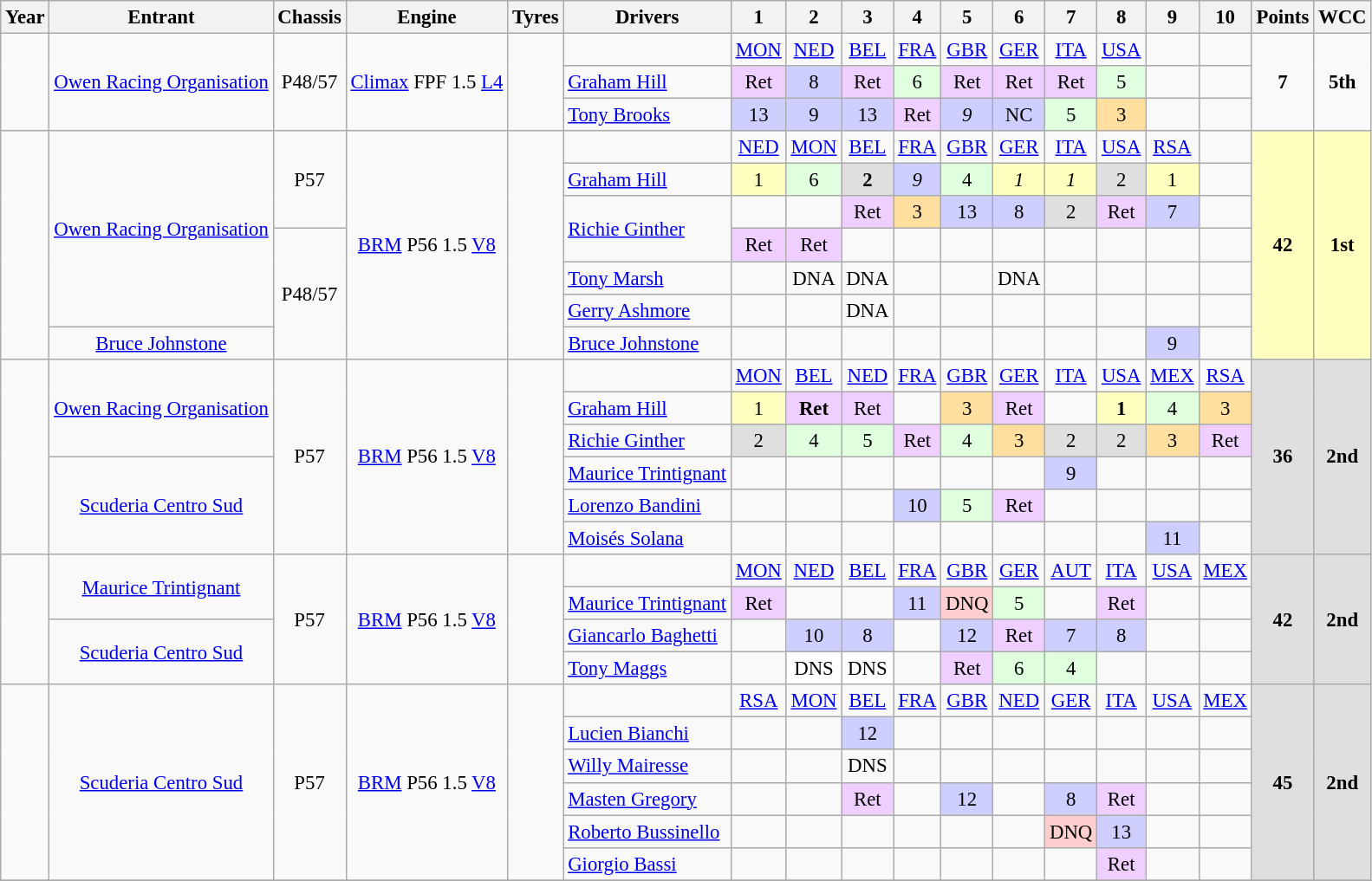<table class="wikitable" style="text-align:center; font-size:95%">
<tr>
<th>Year</th>
<th>Entrant</th>
<th>Chassis</th>
<th>Engine</th>
<th>Tyres</th>
<th>Drivers</th>
<th>1</th>
<th>2</th>
<th>3</th>
<th>4</th>
<th>5</th>
<th>6</th>
<th>7</th>
<th>8</th>
<th>9</th>
<th>10</th>
<th>Points</th>
<th>WCC</th>
</tr>
<tr>
<td rowspan="3"></td>
<td rowspan="3"><a href='#'>Owen Racing Organisation</a></td>
<td rowspan="3">P48/57</td>
<td rowspan="3"><a href='#'>Climax</a> FPF 1.5 <a href='#'>L4</a></td>
<td rowspan="3"></td>
<td></td>
<td><a href='#'>MON</a></td>
<td><a href='#'>NED</a></td>
<td><a href='#'>BEL</a></td>
<td><a href='#'>FRA</a></td>
<td><a href='#'>GBR</a></td>
<td><a href='#'>GER</a></td>
<td><a href='#'>ITA</a></td>
<td><a href='#'>USA</a></td>
<td></td>
<td></td>
<td rowspan="3"><strong>7</strong></td>
<td rowspan="3"><strong>5th</strong></td>
</tr>
<tr>
<td align="left"><a href='#'>Graham Hill</a></td>
<td style="background:#EFCFFF;">Ret</td>
<td style="background:#CFCFFF;">8</td>
<td style="background:#EFCFFF;">Ret</td>
<td style="background:#DFFFDF;">6</td>
<td style="background:#EFCFFF;">Ret</td>
<td style="background:#EFCFFF;">Ret</td>
<td style="background:#EFCFFF;">Ret</td>
<td style="background:#DFFFDF;">5</td>
<td></td>
<td></td>
</tr>
<tr>
<td align="left"><a href='#'>Tony Brooks</a></td>
<td style="background:#CFCFFF;">13</td>
<td style="background:#CFCFFF;">9</td>
<td style="background:#CFCFFF;">13</td>
<td style="background:#EFCFFF;">Ret</td>
<td style="background:#CFCFFF;"><em>9</em></td>
<td style="background:#CFCFFF;">NC</td>
<td style="background:#DFFFDF;">5</td>
<td style="background:#FFDF9F;">3</td>
<td></td>
<td></td>
</tr>
<tr>
<td rowspan="7"></td>
<td rowspan="6"><a href='#'>Owen Racing Organisation</a></td>
<td rowspan="3">P57</td>
<td rowspan="7"><a href='#'>BRM</a> P56 1.5 <a href='#'>V8</a></td>
<td rowspan="7"></td>
<td></td>
<td><a href='#'>NED</a></td>
<td><a href='#'>MON</a></td>
<td><a href='#'>BEL</a></td>
<td><a href='#'>FRA</a></td>
<td><a href='#'>GBR</a></td>
<td><a href='#'>GER</a></td>
<td><a href='#'>ITA</a></td>
<td><a href='#'>USA</a></td>
<td><a href='#'>RSA</a></td>
<td></td>
<td rowspan="7" style="background:#FFFFBF;"><strong>42</strong></td>
<td rowspan="7" style="background:#FFFFBF;"><strong>1st</strong></td>
</tr>
<tr>
<td align="left"><a href='#'>Graham Hill</a></td>
<td style="background:#FFFFBF;">1</td>
<td style="background:#DFFFDF;">6</td>
<td style="background:#DFDFDF;"><strong>2</strong></td>
<td style="background:#CFCFFF;"><em>9</em></td>
<td style="background:#DFFFDF;">4</td>
<td style="background:#FFFFBF;"><em>1</em></td>
<td style="background:#FFFFBF;"><em>1</em></td>
<td style="background:#DFDFDF;">2</td>
<td style="background:#FFFFBF;">1</td>
<td></td>
</tr>
<tr>
<td rowspan=2 align="left"><a href='#'>Richie Ginther</a></td>
<td></td>
<td></td>
<td style="background:#EFCFFF;">Ret</td>
<td style="background:#FFDF9F;">3</td>
<td style="background:#CFCFFF;">13</td>
<td style="background:#CFCFFF;">8</td>
<td style="background:#DFDFDF;">2</td>
<td style="background:#EFCFFF;">Ret</td>
<td style="background:#CFCFFF;">7</td>
<td></td>
</tr>
<tr>
<td rowspan="4">P48/57</td>
<td style="background:#EFCFFF;">Ret</td>
<td style="background:#EFCFFF;">Ret</td>
<td></td>
<td></td>
<td></td>
<td></td>
<td></td>
<td></td>
<td></td>
<td></td>
</tr>
<tr>
<td align="left"><a href='#'>Tony Marsh</a></td>
<td></td>
<td>DNA</td>
<td>DNA</td>
<td></td>
<td></td>
<td>DNA</td>
<td></td>
<td></td>
<td></td>
<td></td>
</tr>
<tr>
<td align="left"><a href='#'>Gerry Ashmore</a></td>
<td></td>
<td></td>
<td>DNA</td>
<td></td>
<td></td>
<td></td>
<td></td>
<td></td>
<td></td>
<td></td>
</tr>
<tr>
<td><a href='#'>Bruce Johnstone</a></td>
<td align="left"><a href='#'>Bruce Johnstone</a></td>
<td></td>
<td></td>
<td></td>
<td></td>
<td></td>
<td></td>
<td></td>
<td></td>
<td style="background:#CFCFFF;">9</td>
<td></td>
</tr>
<tr>
<td rowspan="6"></td>
<td rowspan="3"><a href='#'>Owen Racing Organisation</a></td>
<td rowspan="6">P57</td>
<td rowspan="6"><a href='#'>BRM</a> P56 1.5 <a href='#'>V8</a></td>
<td rowspan="6"></td>
<td></td>
<td><a href='#'>MON</a></td>
<td><a href='#'>BEL</a></td>
<td><a href='#'>NED</a></td>
<td><a href='#'>FRA</a></td>
<td><a href='#'>GBR</a></td>
<td><a href='#'>GER</a></td>
<td><a href='#'>ITA</a></td>
<td><a href='#'>USA</a></td>
<td><a href='#'>MEX</a></td>
<td><a href='#'>RSA</a></td>
<td rowspan="6" style="background:#DFDFDF;"><strong>36</strong></td>
<td rowspan="6" style="background:#DFDFDF;"><strong>2nd</strong></td>
</tr>
<tr>
<td align="left"><a href='#'>Graham Hill</a></td>
<td style="background:#FFFFBF;">1</td>
<td style="background:#EFCFFF;"><strong>Ret</strong></td>
<td style="background:#EFCFFF;">Ret</td>
<td></td>
<td style="background:#FFDF9F;">3</td>
<td style="background:#EFCFFF;">Ret</td>
<td></td>
<td style="background:#FFFFBF;"><strong>1</strong></td>
<td style="background:#DFFFDF;">4</td>
<td style="background:#FFDF9F;">3</td>
</tr>
<tr>
<td align="left"><a href='#'>Richie Ginther</a></td>
<td style="background:#DFDFDF;">2</td>
<td style="background:#DFFFDF;">4</td>
<td style="background:#DFFFDF;">5</td>
<td style="background:#EFCFFF;">Ret</td>
<td style="background:#DFFFDF;">4</td>
<td style="background:#FFDF9F;">3</td>
<td style="background:#DFDFDF;">2</td>
<td style="background:#DFDFDF;">2</td>
<td style="background:#FFDF9F;">3</td>
<td style="background:#EFCFFF;">Ret</td>
</tr>
<tr>
<td rowspan="3"><a href='#'>Scuderia Centro Sud</a></td>
<td align="left"><a href='#'>Maurice Trintignant</a></td>
<td></td>
<td></td>
<td></td>
<td></td>
<td></td>
<td></td>
<td style="background:#CFCFFF;">9</td>
<td></td>
<td></td>
<td></td>
</tr>
<tr>
<td align="left"><a href='#'>Lorenzo Bandini</a></td>
<td></td>
<td></td>
<td></td>
<td style="background:#CFCFFF;">10</td>
<td style="background:#DFFFDF;">5</td>
<td style="background:#EFCFFF;">Ret</td>
<td></td>
<td></td>
<td></td>
<td></td>
</tr>
<tr>
<td align="left"><a href='#'>Moisés Solana</a></td>
<td></td>
<td></td>
<td></td>
<td></td>
<td></td>
<td></td>
<td></td>
<td></td>
<td style="background:#CFCFFF;">11</td>
<td></td>
</tr>
<tr>
<td rowspan="4"></td>
<td rowspan="2"><a href='#'>Maurice Trintignant</a></td>
<td rowspan="4">P57</td>
<td rowspan="4"><a href='#'>BRM</a> P56 1.5 <a href='#'>V8</a></td>
<td rowspan="4"></td>
<td></td>
<td><a href='#'>MON</a></td>
<td><a href='#'>NED</a></td>
<td><a href='#'>BEL</a></td>
<td><a href='#'>FRA</a></td>
<td><a href='#'>GBR</a></td>
<td><a href='#'>GER</a></td>
<td><a href='#'>AUT</a></td>
<td><a href='#'>ITA</a></td>
<td><a href='#'>USA</a></td>
<td><a href='#'>MEX</a></td>
<td rowspan="4" style="background:#DFDFDF;"><strong>42</strong></td>
<td rowspan="4" style="background:#DFDFDF;"><strong>2nd</strong></td>
</tr>
<tr>
<td align="left"><a href='#'>Maurice Trintignant</a></td>
<td style="background:#EFCFFF;">Ret</td>
<td></td>
<td></td>
<td style="background:#CFCFFF;">11</td>
<td style="background:#FFCFCF;">DNQ</td>
<td style="background:#DFFFDF;">5</td>
<td></td>
<td style="background:#EFCFFF;">Ret</td>
<td></td>
<td></td>
</tr>
<tr>
<td rowspan="2"><a href='#'>Scuderia Centro Sud</a></td>
<td align="left"><a href='#'>Giancarlo Baghetti</a></td>
<td></td>
<td style="background:#CFCFFF;">10</td>
<td style="background:#CFCFFF;">8</td>
<td></td>
<td style="background:#CFCFFF;">12</td>
<td style="background:#EFCFFF;">Ret</td>
<td style="background:#CFCFFF;">7</td>
<td style="background:#CFCFFF;">8</td>
<td></td>
<td></td>
</tr>
<tr>
<td align="left"><a href='#'>Tony Maggs</a></td>
<td></td>
<td style="background:#FFFFFF;">DNS</td>
<td style="background:#FFFFFF;">DNS</td>
<td></td>
<td style="background:#EFCFFF;">Ret</td>
<td style="background:#DFFFDF;">6</td>
<td style="background:#DFFFDF;">4</td>
<td></td>
<td></td>
<td></td>
</tr>
<tr>
<td rowspan="6"></td>
<td rowspan="6"><a href='#'>Scuderia Centro Sud</a></td>
<td rowspan="6">P57</td>
<td rowspan="6"><a href='#'>BRM</a> P56 1.5 <a href='#'>V8</a></td>
<td rowspan="6"></td>
<td></td>
<td><a href='#'>RSA</a></td>
<td><a href='#'>MON</a></td>
<td><a href='#'>BEL</a></td>
<td><a href='#'>FRA</a></td>
<td><a href='#'>GBR</a></td>
<td><a href='#'>NED</a></td>
<td><a href='#'>GER</a></td>
<td><a href='#'>ITA</a></td>
<td><a href='#'>USA</a></td>
<td><a href='#'>MEX</a></td>
<td rowspan="6" style="background:#DFDFDF;"><strong>45</strong></td>
<td rowspan="6" style="background:#DFDFDF;"><strong>2nd</strong></td>
</tr>
<tr>
<td align="left"><a href='#'>Lucien Bianchi</a></td>
<td></td>
<td></td>
<td style="background:#CFCFFF;">12</td>
<td></td>
<td></td>
<td></td>
<td></td>
<td></td>
<td></td>
<td></td>
</tr>
<tr>
<td align="left"><a href='#'>Willy Mairesse</a></td>
<td></td>
<td></td>
<td style="background:#FFFFFFF;">DNS</td>
<td></td>
<td></td>
<td></td>
<td></td>
<td></td>
<td></td>
<td></td>
</tr>
<tr>
<td align="left"><a href='#'>Masten Gregory</a></td>
<td></td>
<td></td>
<td style="background:#EFCFFF;">Ret</td>
<td></td>
<td style="background:#CFCFFF;">12</td>
<td></td>
<td style="background:#CFCFFF;">8</td>
<td style="background:#EFCFFF;">Ret</td>
<td></td>
<td></td>
</tr>
<tr>
<td align="left"><a href='#'>Roberto Bussinello</a></td>
<td></td>
<td></td>
<td></td>
<td></td>
<td></td>
<td></td>
<td style="background:#FFCFCF;">DNQ</td>
<td style="background:#CFCFFF;">13</td>
<td></td>
<td></td>
</tr>
<tr>
<td align="left"><a href='#'>Giorgio Bassi</a></td>
<td></td>
<td></td>
<td></td>
<td></td>
<td></td>
<td></td>
<td></td>
<td style="background:#EFCFFF;">Ret</td>
<td></td>
<td></td>
</tr>
<tr>
</tr>
</table>
